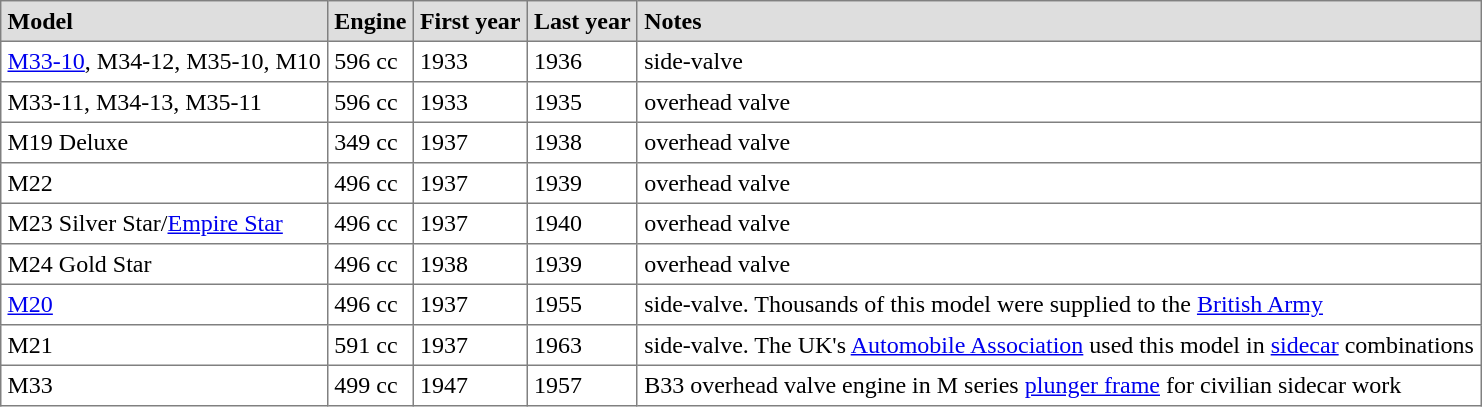<table class="toccolours" border="1" cellpadding="4" style="border-collapse:collapse">
<tr style="background:#dedede;">
<td><strong>Model</strong></td>
<td><strong>Engine</strong></td>
<td><strong>First year</strong></td>
<td><strong>Last year</strong></td>
<td><strong>Notes</strong></td>
</tr>
<tr>
<td><a href='#'>M33-10</a>, M34-12, M35-10, M10</td>
<td>596 cc</td>
<td>1933</td>
<td>1936</td>
<td>side-valve</td>
</tr>
<tr>
<td>M33-11, M34-13, M35-11</td>
<td>596 cc</td>
<td>1933</td>
<td>1935</td>
<td>overhead valve</td>
</tr>
<tr>
<td>M19 Deluxe</td>
<td>349 cc</td>
<td>1937</td>
<td>1938</td>
<td>overhead valve</td>
</tr>
<tr>
<td>M22</td>
<td>496 cc</td>
<td>1937</td>
<td>1939</td>
<td>overhead valve</td>
</tr>
<tr>
<td>M23 Silver Star/<a href='#'>Empire Star</a></td>
<td>496 cc</td>
<td>1937</td>
<td>1940</td>
<td>overhead valve</td>
</tr>
<tr>
<td>M24 Gold Star</td>
<td>496 cc</td>
<td>1938</td>
<td>1939</td>
<td>overhead valve</td>
</tr>
<tr>
<td><a href='#'>M20</a></td>
<td>496 cc</td>
<td>1937</td>
<td>1955</td>
<td>side-valve. Thousands of this model were supplied to the <a href='#'>British Army</a></td>
</tr>
<tr>
<td>M21</td>
<td>591 cc</td>
<td>1937</td>
<td>1963</td>
<td>side-valve. The UK's <a href='#'>Automobile Association</a> used this model in <a href='#'>sidecar</a> combinations</td>
</tr>
<tr>
<td>M33</td>
<td>499 cc</td>
<td>1947</td>
<td>1957</td>
<td>B33 overhead valve engine in M series <a href='#'>plunger frame</a> for civilian sidecar work</td>
</tr>
</table>
